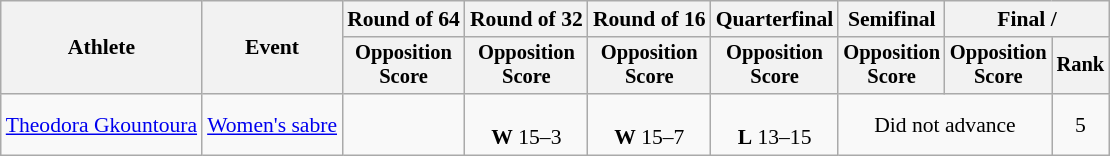<table class="wikitable" style="font-size:90%">
<tr>
<th rowspan="2">Athlete</th>
<th rowspan="2">Event</th>
<th>Round of 64</th>
<th>Round of 32</th>
<th>Round of 16</th>
<th>Quarterfinal</th>
<th>Semifinal</th>
<th colspan=2>Final / </th>
</tr>
<tr style="font-size:95%">
<th>Opposition <br> Score</th>
<th>Opposition <br> Score</th>
<th>Opposition <br> Score</th>
<th>Opposition <br> Score</th>
<th>Opposition <br> Score</th>
<th>Opposition <br> Score</th>
<th>Rank</th>
</tr>
<tr align=center>
<td align=left><a href='#'>Theodora Gkountoura</a></td>
<td align=left><a href='#'>Women's sabre</a></td>
<td></td>
<td><br><strong>W</strong> 15–3</td>
<td><br><strong>W</strong> 15–7</td>
<td><br><strong>L</strong> 13–15</td>
<td colspan=2>Did not advance</td>
<td>5</td>
</tr>
</table>
